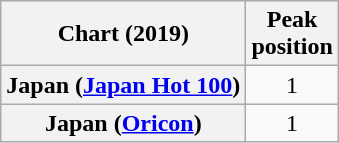<table class="wikitable plainrowheaders" style="text-align:center">
<tr>
<th scope="col">Chart (2019)</th>
<th scope="col">Peak<br>position</th>
</tr>
<tr>
<th scope="row">Japan (<a href='#'>Japan Hot 100</a>)</th>
<td>1</td>
</tr>
<tr>
<th scope="row">Japan (<a href='#'>Oricon</a>)</th>
<td>1</td>
</tr>
</table>
